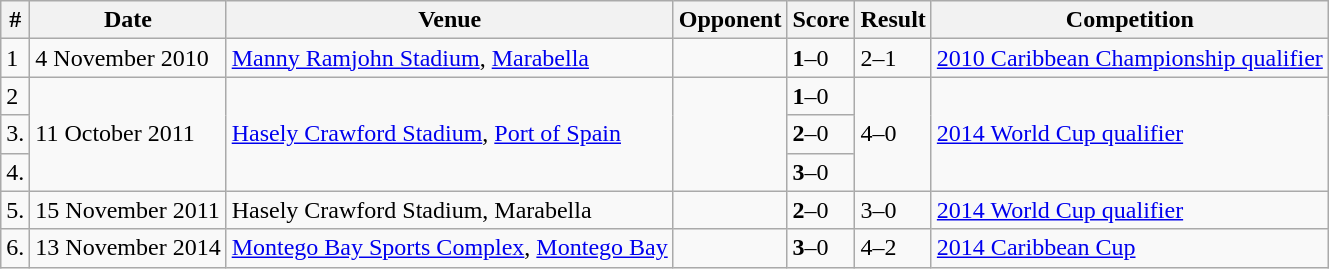<table class="wikitable">
<tr>
<th>#</th>
<th>Date</th>
<th>Venue</th>
<th>Opponent</th>
<th>Score</th>
<th>Result</th>
<th>Competition</th>
</tr>
<tr>
<td>1</td>
<td>4 November 2010</td>
<td><a href='#'>Manny Ramjohn Stadium</a>, <a href='#'>Marabella</a></td>
<td></td>
<td><strong>1</strong>–0</td>
<td>2–1</td>
<td><a href='#'>2010 Caribbean Championship qualifier</a></td>
</tr>
<tr>
<td>2</td>
<td rowspan="3">11 October 2011</td>
<td rowspan="3"><a href='#'>Hasely Crawford Stadium</a>, <a href='#'>Port of Spain</a></td>
<td rowspan="3"></td>
<td><strong>1</strong>–0</td>
<td rowspan="3">4–0</td>
<td rowspan="3"><a href='#'>2014 World Cup qualifier</a></td>
</tr>
<tr>
<td>3.</td>
<td><strong>2</strong>–0</td>
</tr>
<tr>
<td>4.</td>
<td><strong>3</strong>–0</td>
</tr>
<tr>
<td>5.</td>
<td>15 November 2011</td>
<td>Hasely Crawford Stadium, Marabella</td>
<td></td>
<td><strong>2</strong>–0</td>
<td>3–0</td>
<td><a href='#'>2014 World Cup qualifier</a></td>
</tr>
<tr>
<td>6.</td>
<td>13 November 2014</td>
<td><a href='#'>Montego Bay Sports Complex</a>, <a href='#'>Montego Bay</a></td>
<td></td>
<td><strong>3</strong>–0</td>
<td>4–2</td>
<td><a href='#'>2014 Caribbean Cup</a></td>
</tr>
</table>
